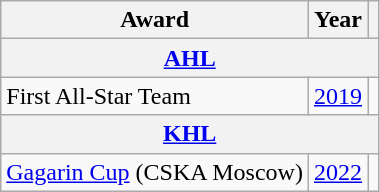<table class="wikitable">
<tr>
<th>Award</th>
<th>Year</th>
<th></th>
</tr>
<tr>
<th colspan="3"><a href='#'>AHL</a></th>
</tr>
<tr>
<td>First All-Star Team</td>
<td><a href='#'>2019</a></td>
<td></td>
</tr>
<tr>
<th colspan="3"><a href='#'>KHL</a></th>
</tr>
<tr>
<td><a href='#'>Gagarin Cup</a> (CSKA Moscow)</td>
<td><a href='#'>2022</a></td>
<td></td>
</tr>
</table>
